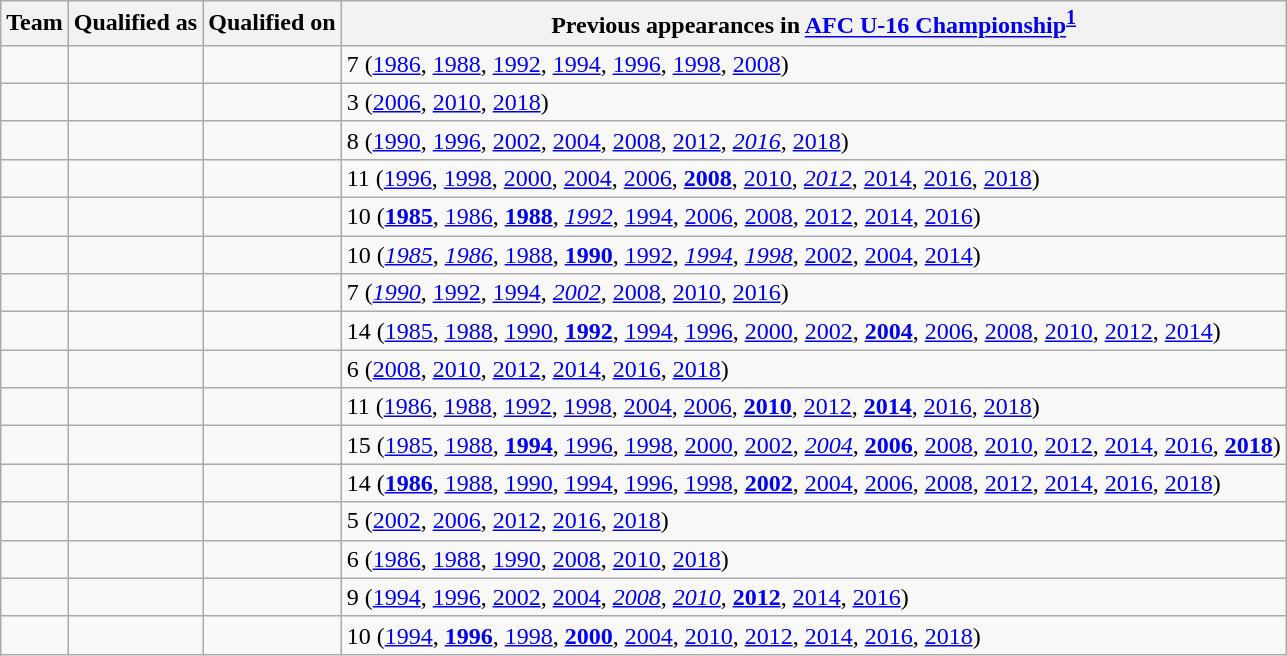<table class="wikitable sortable">
<tr>
<th>Team</th>
<th>Qualified as</th>
<th>Qualified on</th>
<th data-sort-type="number">Previous appearances in <a href='#'>AFC U-16 Championship</a><sup><strong><a href='#'>1</a></strong></sup></th>
</tr>
<tr>
<td></td>
<td></td>
<td></td>
<td>7 (<a href='#'>1986</a>, <a href='#'>1988</a>, <a href='#'>1992</a>, <a href='#'>1994</a>, <a href='#'>1996</a>, <a href='#'>1998</a>, <a href='#'>2008</a>)</td>
</tr>
<tr>
<td></td>
<td></td>
<td></td>
<td>3 (<a href='#'>2006</a>, <a href='#'>2010</a>, <a href='#'>2018</a>)</td>
</tr>
<tr>
<td></td>
<td></td>
<td></td>
<td>8 (<a href='#'>1990</a>, <a href='#'>1996</a>, <a href='#'>2002</a>, <a href='#'>2004</a>, <a href='#'>2008</a>, <a href='#'>2012</a>, <em><a href='#'>2016</a></em>, <a href='#'>2018</a>)</td>
</tr>
<tr>
<td></td>
<td></td>
<td></td>
<td>11 (<a href='#'>1996</a>, <a href='#'>1998</a>, <a href='#'>2000</a>, <a href='#'>2004</a>, <a href='#'>2006</a>, <strong><a href='#'>2008</a></strong>, <a href='#'>2010</a>, <em><a href='#'>2012</a></em>,  <a href='#'>2014</a>, <a href='#'>2016</a>, <a href='#'>2018</a>)</td>
</tr>
<tr>
<td></td>
<td></td>
<td></td>
<td>10 (<strong><a href='#'>1985</a></strong>, <a href='#'>1986</a>, <strong><a href='#'>1988</a></strong>, <em><a href='#'>1992</a></em>, <a href='#'>1994</a>, <a href='#'>2006</a>, <a href='#'>2008</a>, <a href='#'>2012</a>, <a href='#'>2014</a>, <a href='#'>2016</a>)</td>
</tr>
<tr>
<td></td>
<td></td>
<td></td>
<td>10 (<em><a href='#'>1985</a></em>, <em><a href='#'>1986</a></em>, <a href='#'>1988</a>, <strong><a href='#'>1990</a></strong>, <a href='#'>1992</a>, <em><a href='#'>1994</a></em>, <em><a href='#'>1998</a></em>, <a href='#'>2002</a>, <a href='#'>2004</a>, <a href='#'>2014</a>)</td>
</tr>
<tr>
<td></td>
<td></td>
<td></td>
<td>7 (<em><a href='#'>1990</a></em>, <a href='#'>1992</a>, <a href='#'>1994</a>, <em><a href='#'>2002</a></em>, <a href='#'>2008</a>, <a href='#'>2010</a>, <a href='#'>2016</a>)</td>
</tr>
<tr>
<td></td>
<td></td>
<td></td>
<td>14 (<a href='#'>1985</a>, <a href='#'>1988</a>, <a href='#'>1990</a>, <strong><a href='#'>1992</a></strong>, <a href='#'>1994</a>, <a href='#'>1996</a>, <a href='#'>2000</a>, <a href='#'>2002</a>, <strong><a href='#'>2004</a></strong>, <a href='#'>2006</a>, <a href='#'>2008</a>, <a href='#'>2010</a>, <a href='#'>2012</a>, <a href='#'>2014</a>)</td>
</tr>
<tr>
<td></td>
<td></td>
<td></td>
<td>6 (<a href='#'>2008</a>, <a href='#'>2010</a>, <a href='#'>2012</a>, <a href='#'>2014</a>, <a href='#'>2016</a>, <a href='#'>2018</a>)</td>
</tr>
<tr>
<td></td>
<td></td>
<td></td>
<td>11 (<a href='#'>1986</a>, <a href='#'>1988</a>, <a href='#'>1992</a>, <a href='#'>1998</a>, <a href='#'>2004</a>, <a href='#'>2006</a>, <strong><a href='#'>2010</a></strong>, <a href='#'>2012</a>, <strong><a href='#'>2014</a></strong>, <a href='#'>2016</a>, <a href='#'>2018</a>)</td>
</tr>
<tr>
<td></td>
<td></td>
<td></td>
<td>15 (<a href='#'>1985</a>, <a href='#'>1988</a>, <strong><a href='#'>1994</a></strong>, <a href='#'>1996</a>, <a href='#'>1998</a>, <a href='#'>2000</a>, <a href='#'>2002</a>, <em><a href='#'>2004</a></em>,  <strong><a href='#'>2006</a></strong>, <a href='#'>2008</a>, <a href='#'>2010</a>, <a href='#'>2012</a>, <a href='#'>2014</a>, <a href='#'>2016</a>, <strong><a href='#'>2018</a></strong>)</td>
</tr>
<tr>
<td></td>
<td></td>
<td></td>
<td>14 (<strong><a href='#'>1986</a></strong>, <a href='#'>1988</a>, <a href='#'>1990</a>, <a href='#'>1994</a>, <a href='#'>1996</a>, <a href='#'>1998</a>, <strong><a href='#'>2002</a></strong>, <a href='#'>2004</a>, <a href='#'>2006</a>, <a href='#'>2008</a>, <a href='#'>2012</a>, <a href='#'>2014</a>, <a href='#'>2016</a>, <a href='#'>2018</a>)</td>
</tr>
<tr>
<td></td>
<td></td>
<td></td>
<td>5 (<a href='#'>2002</a>, <a href='#'>2006</a>, <a href='#'>2012</a>, <a href='#'>2016</a>, <a href='#'>2018</a>)</td>
</tr>
<tr>
<td></td>
<td></td>
<td></td>
<td>6 (<a href='#'>1986</a>, <a href='#'>1988</a>, <a href='#'>1990</a>, <a href='#'>2008</a>, <a href='#'>2010</a>, <a href='#'>2018</a>)</td>
</tr>
<tr>
<td></td>
<td></td>
<td></td>
<td>9 (<a href='#'>1994</a>, <a href='#'>1996</a>, <a href='#'>2002</a>, <a href='#'>2004</a>, <em><a href='#'>2008</a></em>, <em><a href='#'>2010</a></em>, <strong><a href='#'>2012</a></strong>, <a href='#'>2014</a>, <a href='#'>2016</a>)</td>
</tr>
<tr>
<td></td>
<td></td>
<td></td>
<td>10 (<a href='#'>1994</a>, <strong><a href='#'>1996</a></strong>, <a href='#'>1998</a>, <strong><a href='#'>2000</a></strong>, <a href='#'>2004</a>, <a href='#'>2010</a>, <a href='#'>2012</a>, <a href='#'>2014</a>, <a href='#'>2016</a>, <a href='#'>2018</a>)</td>
</tr>
</table>
